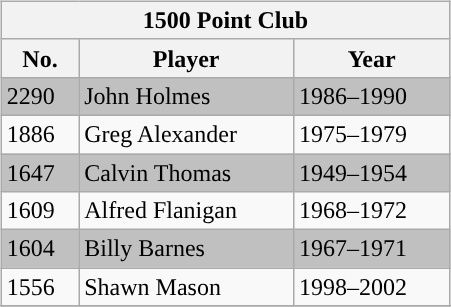<table border="0" width="80%">
<tr>
<td valign="top"><br><table class="wikitable" style="float: left" width="300px">
<tr>
<th colspan="3" style="text-align: center; "><strong>1500 Point Club</strong></th>
</tr>
<tr>
<th>No.</th>
<th>Player</th>
<th>Year</th>
</tr>
<tr bgcolor=silver>
<td>2290</td>
<td>John Holmes</td>
<td>1986–1990</td>
</tr>
<tr>
<td>1886</td>
<td>Greg Alexander</td>
<td>1975–1979</td>
</tr>
<tr bgcolor=silver>
<td>1647</td>
<td>Calvin Thomas</td>
<td>1949–1954</td>
</tr>
<tr>
<td>1609</td>
<td>Alfred Flanigan</td>
<td>1968–1972</td>
</tr>
<tr bgcolor=silver>
<td>1604</td>
<td>Billy Barnes</td>
<td>1967–1971</td>
</tr>
<tr>
<td>1556</td>
<td>Shawn Mason</td>
<td>1998–2002</td>
</tr>
<tr bgcolor=silver>
</tr>
</table>
</td>
</tr>
</table>
